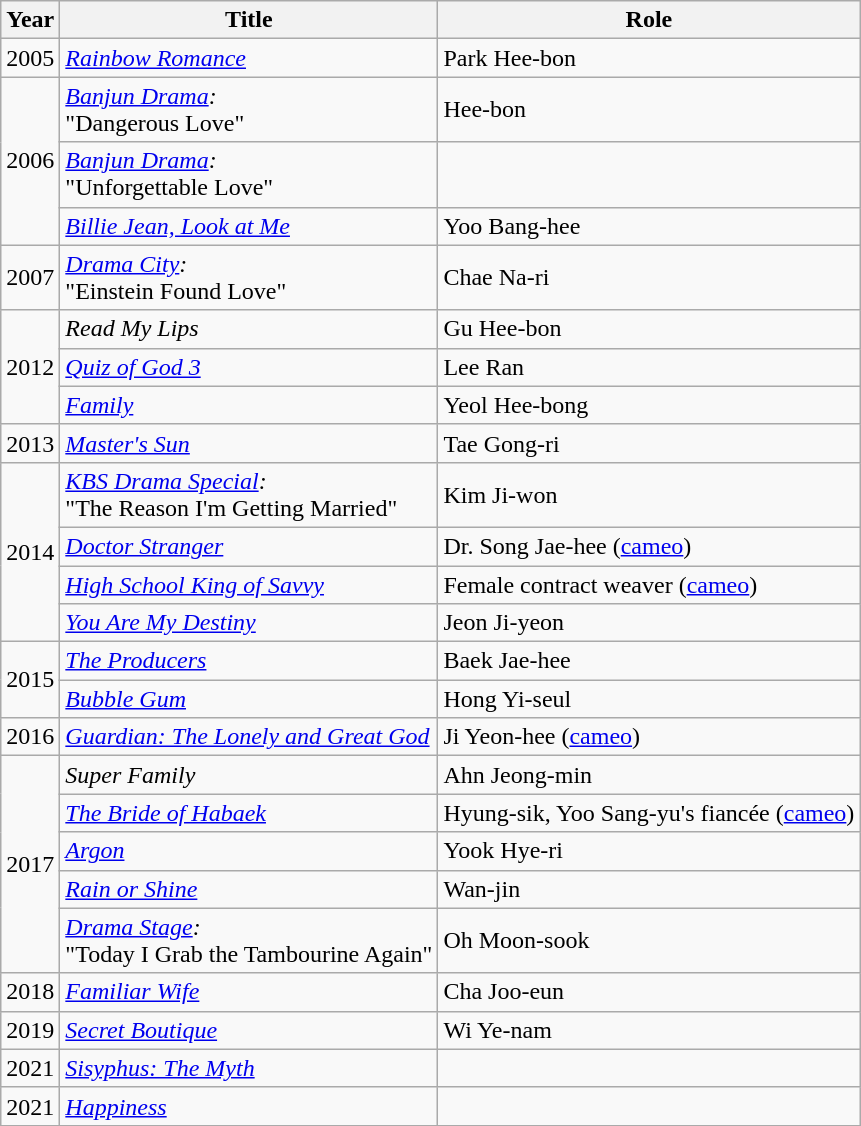<table class="wikitable sortable">
<tr>
<th>Year</th>
<th>Title</th>
<th>Role</th>
</tr>
<tr>
<td>2005</td>
<td><em><a href='#'>Rainbow Romance</a></em></td>
<td>Park Hee-bon</td>
</tr>
<tr>
<td rowspan=3>2006</td>
<td><em><a href='#'>Banjun Drama</a>:</em><br>"Dangerous Love"</td>
<td>Hee-bon</td>
</tr>
<tr>
<td><em><a href='#'>Banjun Drama</a>:</em><br>"Unforgettable Love"</td>
<td></td>
</tr>
<tr>
<td><em><a href='#'>Billie Jean, Look at Me</a></em></td>
<td>Yoo Bang-hee</td>
</tr>
<tr>
<td>2007</td>
<td><em><a href='#'>Drama City</a>:</em><br>"Einstein Found Love"</td>
<td>Chae Na-ri</td>
</tr>
<tr>
<td rowspan=3>2012</td>
<td><em>Read My Lips</em></td>
<td>Gu Hee-bon</td>
</tr>
<tr>
<td><em><a href='#'>Quiz of God 3</a></em></td>
<td>Lee Ran</td>
</tr>
<tr>
<td><em><a href='#'>Family</a></em></td>
<td>Yeol Hee-bong</td>
</tr>
<tr>
<td>2013</td>
<td><em><a href='#'>Master's Sun</a></em></td>
<td>Tae Gong-ri</td>
</tr>
<tr>
<td rowspan=4>2014</td>
<td><em><a href='#'>KBS Drama Special</a>:</em><br>"The Reason I'm Getting Married"</td>
<td>Kim Ji-won</td>
</tr>
<tr>
<td><em><a href='#'>Doctor Stranger</a></em></td>
<td>Dr. Song Jae-hee (<a href='#'>cameo</a>)</td>
</tr>
<tr>
<td><em><a href='#'>High School King of Savvy</a></em></td>
<td>Female contract weaver (<a href='#'>cameo</a>)</td>
</tr>
<tr>
<td><em><a href='#'>You Are My Destiny</a></em></td>
<td>Jeon Ji-yeon</td>
</tr>
<tr>
<td rowspan="2">2015</td>
<td><em><a href='#'>The Producers</a></em></td>
<td>Baek Jae-hee</td>
</tr>
<tr>
<td><em><a href='#'>Bubble Gum</a></em></td>
<td>Hong Yi-seul</td>
</tr>
<tr>
<td>2016</td>
<td><em><a href='#'>Guardian: The Lonely and Great God</a></em></td>
<td>Ji Yeon-hee (<a href='#'>cameo</a>)</td>
</tr>
<tr>
<td rowspan="5">2017</td>
<td><em>Super Family</em></td>
<td>Ahn Jeong-min</td>
</tr>
<tr>
<td><em><a href='#'>The Bride of Habaek</a></em></td>
<td>Hyung-sik, Yoo Sang-yu's fiancée (<a href='#'>cameo</a>)</td>
</tr>
<tr>
<td><em><a href='#'>Argon</a></em></td>
<td>Yook Hye-ri</td>
</tr>
<tr>
<td><em><a href='#'>Rain or Shine</a></em></td>
<td>Wan-jin</td>
</tr>
<tr>
<td><em><a href='#'>Drama Stage</a>:</em><br>"Today I Grab the Tambourine Again"</td>
<td>Oh Moon-sook</td>
</tr>
<tr>
<td>2018</td>
<td><em><a href='#'>Familiar Wife</a></em></td>
<td>Cha Joo-eun</td>
</tr>
<tr>
<td>2019</td>
<td><em><a href='#'>Secret Boutique</a></em></td>
<td>Wi Ye-nam</td>
</tr>
<tr>
<td>2021</td>
<td><em><a href='#'>Sisyphus: The Myth</a></em></td>
<td></td>
</tr>
<tr>
<td>2021</td>
<td><em><a href='#'>Happiness</a></em></td>
<td></td>
</tr>
</table>
